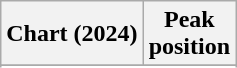<table class="wikitable sortable plainrowheaders" style="text-align:center">
<tr>
<th scope="col">Chart (2024)</th>
<th scope="col">Peak<br>position</th>
</tr>
<tr>
</tr>
<tr>
</tr>
</table>
